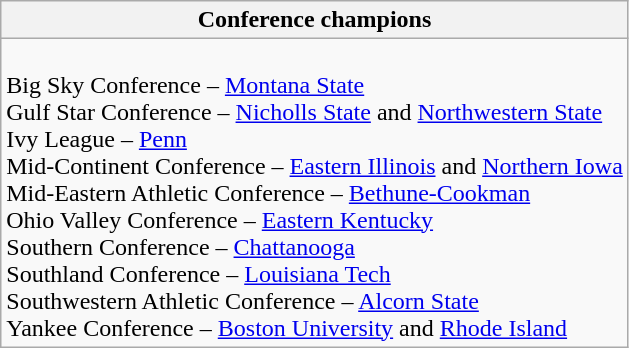<table class="wikitable">
<tr>
<th>Conference champions</th>
</tr>
<tr>
<td><br>Big Sky Conference – <a href='#'>Montana State</a><br>
Gulf Star Conference – <a href='#'>Nicholls State</a> and <a href='#'>Northwestern State</a><br>
Ivy League – <a href='#'>Penn</a><br>
Mid-Continent Conference – <a href='#'>Eastern Illinois</a> and <a href='#'>Northern Iowa</a><br>
Mid-Eastern Athletic Conference – <a href='#'>Bethune-Cookman</a><br>
Ohio Valley Conference – <a href='#'>Eastern Kentucky</a><br>
Southern Conference – <a href='#'>Chattanooga</a><br>
Southland Conference – <a href='#'>Louisiana Tech</a><br>
Southwestern Athletic Conference – <a href='#'>Alcorn State</a><br>
Yankee Conference – <a href='#'>Boston University</a> and <a href='#'>Rhode Island</a></td>
</tr>
</table>
